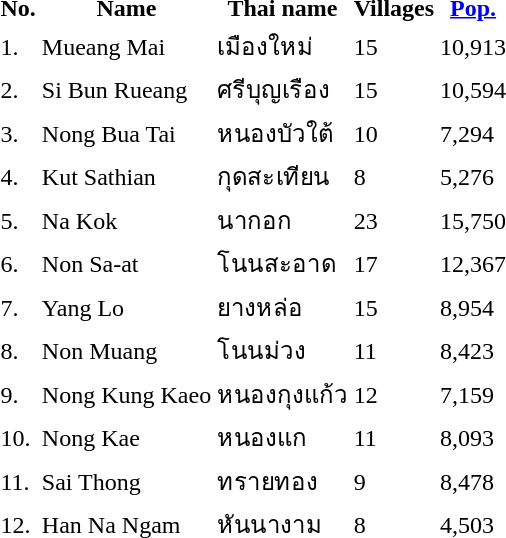<table>
<tr>
<th>No.</th>
<th>Name</th>
<th>Thai name</th>
<th>Villages</th>
<th><a href='#'>Pop.</a></th>
</tr>
<tr>
<td>1.</td>
<td>Mueang Mai</td>
<td>เมืองใหม่</td>
<td>15</td>
<td>10,913</td>
<td></td>
</tr>
<tr>
<td>2.</td>
<td>Si Bun Rueang</td>
<td>ศรีบุญเรือง</td>
<td>15</td>
<td>10,594</td>
<td></td>
</tr>
<tr>
<td>3.</td>
<td>Nong Bua Tai</td>
<td>หนองบัวใต้</td>
<td>10</td>
<td>7,294</td>
<td></td>
</tr>
<tr>
<td>4.</td>
<td>Kut Sathian</td>
<td>กุดสะเทียน</td>
<td>8</td>
<td>5,276</td>
<td></td>
</tr>
<tr>
<td>5.</td>
<td>Na Kok</td>
<td>นากอก</td>
<td>23</td>
<td>15,750</td>
<td></td>
</tr>
<tr>
<td>6.</td>
<td>Non Sa-at</td>
<td>โนนสะอาด</td>
<td>17</td>
<td>12,367</td>
<td></td>
</tr>
<tr>
<td>7.</td>
<td>Yang Lo</td>
<td>ยางหล่อ</td>
<td>15</td>
<td>8,954</td>
<td></td>
</tr>
<tr>
<td>8.</td>
<td>Non Muang</td>
<td>โนนม่วง</td>
<td>11</td>
<td>8,423</td>
<td></td>
</tr>
<tr>
<td>9.</td>
<td>Nong Kung Kaeo</td>
<td>หนองกุงแก้ว</td>
<td>12</td>
<td>7,159</td>
<td></td>
</tr>
<tr>
<td>10.</td>
<td>Nong Kae</td>
<td>หนองแก</td>
<td>11</td>
<td>8,093</td>
<td></td>
</tr>
<tr>
<td>11.</td>
<td>Sai Thong</td>
<td>ทรายทอง</td>
<td>9</td>
<td>8,478</td>
<td></td>
</tr>
<tr>
<td>12.</td>
<td>Han Na Ngam</td>
<td>หันนางาม</td>
<td>8</td>
<td>4,503</td>
<td></td>
</tr>
</table>
